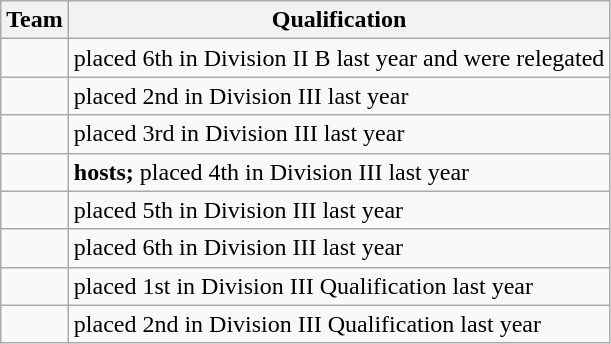<table class="wikitable">
<tr>
<th>Team</th>
<th>Qualification</th>
</tr>
<tr>
<td></td>
<td>placed 6th in Division II B last year and were relegated</td>
</tr>
<tr>
<td></td>
<td>placed 2nd in Division III last year</td>
</tr>
<tr>
<td></td>
<td>placed 3rd in Division III last year</td>
</tr>
<tr>
<td></td>
<td><strong>hosts;</strong> placed 4th in Division III last year</td>
</tr>
<tr>
<td></td>
<td>placed 5th in Division III last year</td>
</tr>
<tr>
<td></td>
<td>placed 6th in Division III last year</td>
</tr>
<tr>
<td></td>
<td>placed 1st in Division III Qualification last year</td>
</tr>
<tr>
<td></td>
<td>placed 2nd in Division III Qualification last year</td>
</tr>
</table>
